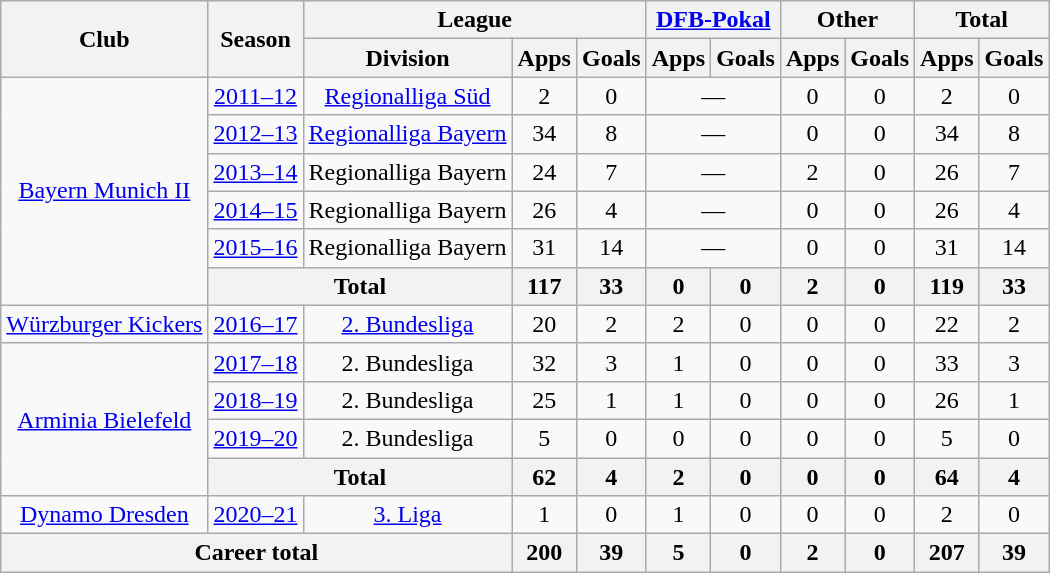<table class="wikitable" style="text-align:center">
<tr>
<th rowspan="2">Club</th>
<th rowspan="2">Season</th>
<th colspan="3">League</th>
<th colspan="2"><a href='#'>DFB-Pokal</a></th>
<th colspan="2">Other</th>
<th colspan="2">Total</th>
</tr>
<tr>
<th>Division</th>
<th>Apps</th>
<th>Goals</th>
<th>Apps</th>
<th>Goals</th>
<th>Apps</th>
<th>Goals</th>
<th>Apps</th>
<th>Goals</th>
</tr>
<tr>
<td rowspan="6"><a href='#'>Bayern Munich II</a></td>
<td><a href='#'>2011–12</a></td>
<td><a href='#'>Regionalliga Süd</a></td>
<td>2</td>
<td>0</td>
<td colspan="2">—</td>
<td>0</td>
<td>0</td>
<td>2</td>
<td>0</td>
</tr>
<tr>
<td><a href='#'>2012–13</a></td>
<td><a href='#'>Regionalliga Bayern</a></td>
<td>34</td>
<td>8</td>
<td colspan="2">—</td>
<td>0</td>
<td>0</td>
<td>34</td>
<td>8</td>
</tr>
<tr>
<td><a href='#'>2013–14</a></td>
<td>Regionalliga Bayern</td>
<td>24</td>
<td>7</td>
<td colspan="2">—</td>
<td>2</td>
<td>0</td>
<td>26</td>
<td>7</td>
</tr>
<tr>
<td><a href='#'>2014–15</a></td>
<td>Regionalliga Bayern</td>
<td>26</td>
<td>4</td>
<td colspan="2">—</td>
<td>0</td>
<td>0</td>
<td>26</td>
<td>4</td>
</tr>
<tr>
<td><a href='#'>2015–16</a></td>
<td>Regionalliga Bayern</td>
<td>31</td>
<td>14</td>
<td colspan="2">—</td>
<td>0</td>
<td>0</td>
<td>31</td>
<td>14</td>
</tr>
<tr>
<th colspan="2">Total</th>
<th>117</th>
<th>33</th>
<th>0</th>
<th>0</th>
<th>2</th>
<th>0</th>
<th>119</th>
<th>33</th>
</tr>
<tr>
<td><a href='#'>Würzburger Kickers</a></td>
<td><a href='#'>2016–17</a></td>
<td><a href='#'>2. Bundesliga</a></td>
<td>20</td>
<td>2</td>
<td>2</td>
<td>0</td>
<td>0</td>
<td>0</td>
<td>22</td>
<td>2</td>
</tr>
<tr>
<td rowspan="4"><a href='#'>Arminia Bielefeld</a></td>
<td><a href='#'>2017–18</a></td>
<td>2. Bundesliga</td>
<td>32</td>
<td>3</td>
<td>1</td>
<td>0</td>
<td>0</td>
<td>0</td>
<td>33</td>
<td>3</td>
</tr>
<tr>
<td><a href='#'>2018–19</a></td>
<td>2. Bundesliga</td>
<td>25</td>
<td>1</td>
<td>1</td>
<td>0</td>
<td>0</td>
<td>0</td>
<td>26</td>
<td>1</td>
</tr>
<tr>
<td><a href='#'>2019–20</a></td>
<td>2. Bundesliga</td>
<td>5</td>
<td>0</td>
<td>0</td>
<td>0</td>
<td>0</td>
<td>0</td>
<td>5</td>
<td>0</td>
</tr>
<tr>
<th colspan="2">Total</th>
<th>62</th>
<th>4</th>
<th>2</th>
<th>0</th>
<th>0</th>
<th>0</th>
<th>64</th>
<th>4</th>
</tr>
<tr>
<td><a href='#'>Dynamo Dresden</a></td>
<td><a href='#'>2020–21</a></td>
<td><a href='#'>3. Liga</a></td>
<td>1</td>
<td>0</td>
<td>1</td>
<td>0</td>
<td>0</td>
<td>0</td>
<td>2</td>
<td>0</td>
</tr>
<tr>
<th colspan="3">Career total</th>
<th>200</th>
<th>39</th>
<th>5</th>
<th>0</th>
<th>2</th>
<th>0</th>
<th>207</th>
<th>39</th>
</tr>
</table>
